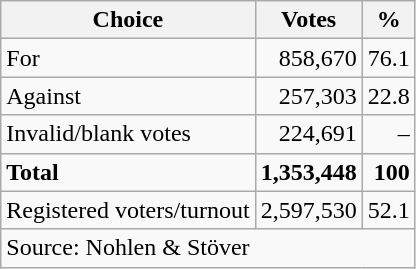<table class=wikitable style=text-align:right>
<tr>
<th>Choice</th>
<th>Votes</th>
<th>%</th>
</tr>
<tr>
<td align=left>For</td>
<td>858,670</td>
<td>76.1</td>
</tr>
<tr>
<td align=left>Against</td>
<td>257,303</td>
<td>22.8</td>
</tr>
<tr>
<td align=left>Invalid/blank votes</td>
<td>224,691</td>
<td>–</td>
</tr>
<tr>
<td align=left><strong>Total</strong></td>
<td><strong>1,353,448</strong></td>
<td><strong>100</strong></td>
</tr>
<tr>
<td align=left>Registered voters/turnout</td>
<td>2,597,530</td>
<td>52.1</td>
</tr>
<tr>
<td align=left colspan=3>Source: Nohlen & Stöver</td>
</tr>
</table>
